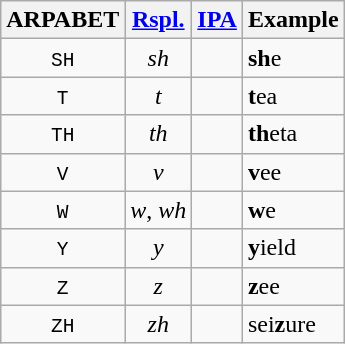<table class="wikitable" style="display:inline-table; text-align: center;">
<tr>
<th colspan="1">ARPABET</th>
<th colspan="1"><a href='#'>Rspl.</a></th>
<th rowspan="1"><a href='#'>IPA</a></th>
<th rowspan="1">Example</th>
</tr>
<tr>
<td><code>SH</code></td>
<td><em>sh</em></td>
<td></td>
<td style="text-align:left"><strong>sh</strong>e</td>
</tr>
<tr>
<td><code>T</code></td>
<td><em>t</em></td>
<td></td>
<td style="text-align:left"><strong>t</strong>ea</td>
</tr>
<tr>
<td><code>TH</code></td>
<td><em>th</em></td>
<td></td>
<td style="text-align:left"><strong>th</strong>eta</td>
</tr>
<tr>
<td><code>V</code></td>
<td><em>v</em></td>
<td></td>
<td style="text-align:left"><strong>v</strong>ee</td>
</tr>
<tr>
<td><code>W</code></td>
<td><em>w</em>, <em>wh</em></td>
<td></td>
<td style="text-align:left"><strong>w</strong>e</td>
</tr>
<tr>
<td><code>Y</code></td>
<td><em>y</em></td>
<td></td>
<td style="text-align:left"><strong>y</strong>ield</td>
</tr>
<tr>
<td><code>Z</code></td>
<td><em>z</em></td>
<td></td>
<td style="text-align:left"><strong>z</strong>ee</td>
</tr>
<tr>
<td><code>ZH</code></td>
<td><em>zh</em></td>
<td></td>
<td style="text-align:left">sei<strong>z</strong>ure</td>
</tr>
</table>
